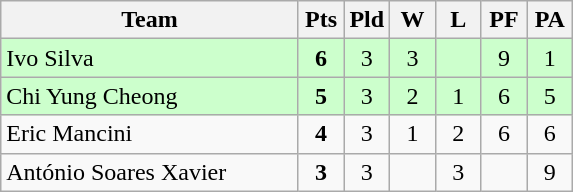<table class="wikitable" style="text-align:center">
<tr>
<th>Team</th>
<th style="width:8%">Pts</th>
<th style="width:8%">Pld</th>
<th style="width:8%">W</th>
<th style="width:8%">L</th>
<th style="width:8%">PF</th>
<th style="width:8%">PA</th>
</tr>
<tr style="background:#ccffcc">
<td align="left"> Ivo Silva</td>
<td><strong>6</strong></td>
<td>3</td>
<td>3</td>
<td></td>
<td>9</td>
<td>1</td>
</tr>
<tr style="background:#ccffcc">
<td align="left"> Chi Yung Cheong</td>
<td><strong>5</strong></td>
<td>3</td>
<td>2</td>
<td>1</td>
<td>6</td>
<td>5</td>
</tr>
<tr>
<td align="left"> Eric Mancini</td>
<td><strong>4</strong></td>
<td>3</td>
<td>1</td>
<td>2</td>
<td>6</td>
<td>6</td>
</tr>
<tr>
<td align="left"> António Soares Xavier</td>
<td><strong>3</strong></td>
<td>3</td>
<td></td>
<td>3</td>
<td></td>
<td>9</td>
</tr>
</table>
